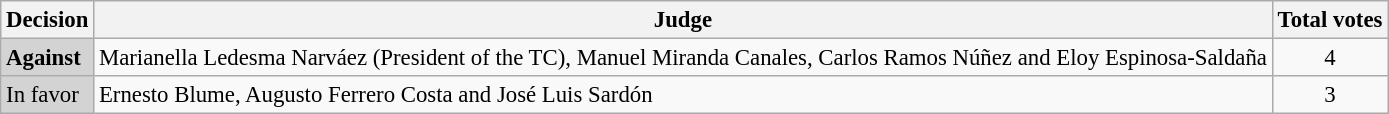<table class="wikitable" style="margin:1; font-size: 95%;">
<tr>
<th>Decision</th>
<th>Judge</th>
<th>Total votes</th>
</tr>
<tr>
<td bgcolor="#D3D3D3"><strong>Against</strong></td>
<td align="left">Marianella Ledesma Narváez (President of the TC), Manuel Miranda Canales, Carlos Ramos Núñez and Eloy Espinosa-Saldaña</td>
<td align="center">4</td>
</tr>
<tr>
<td bgcolor="#D3D3D3">In favor</td>
<td align="left">Ernesto Blume, Augusto Ferrero Costa and José Luis Sardón</td>
<td align="center">3</td>
</tr>
</table>
